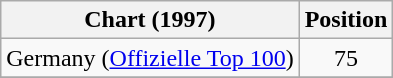<table class="wikitable sortable">
<tr>
<th>Chart (1997)</th>
<th>Position</th>
</tr>
<tr>
<td>Germany (<a href='#'>Offizielle Top 100</a>) </td>
<td align="center">75</td>
</tr>
<tr>
</tr>
</table>
